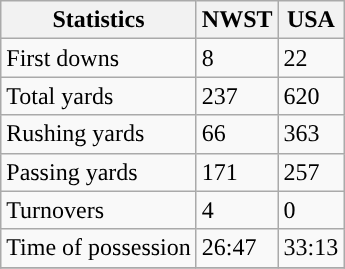<table class="wikitable" style="float: left;">
<tr>
<th>Statistics</th>
<th>NWST</th>
<th>USA</th>
</tr>
<tr>
<td>First downs</td>
<td>8</td>
<td>22</td>
</tr>
<tr>
<td>Total yards</td>
<td>237</td>
<td>620</td>
</tr>
<tr>
<td>Rushing yards</td>
<td>66</td>
<td>363</td>
</tr>
<tr>
<td>Passing yards</td>
<td>171</td>
<td>257</td>
</tr>
<tr>
<td>Turnovers</td>
<td>4</td>
<td>0</td>
</tr>
<tr>
<td>Time of possession</td>
<td>26:47</td>
<td>33:13</td>
</tr>
<tr>
</tr>
</table>
